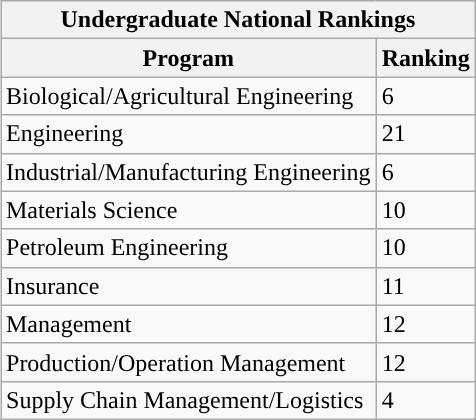<table class="wikitable sortable collapsible collapsed" style="float:right;clear:right;" "text-align:center">
<tr>
<th colspan=4>Undergraduate National Rankings</th>
</tr>
<tr>
<th>Program</th>
<th>Ranking</th>
</tr>
<tr>
<td>Biological/Agricultural Engineering</td>
<td>6</td>
</tr>
<tr>
<td>Engineering</td>
<td>21</td>
</tr>
<tr>
<td>Industrial/Manufacturing Engineering</td>
<td>6</td>
</tr>
<tr>
<td>Materials Science</td>
<td>10</td>
</tr>
<tr>
<td>Petroleum Engineering</td>
<td>10</td>
</tr>
<tr>
<td>Insurance</td>
<td>11</td>
</tr>
<tr>
<td>Management</td>
<td>12</td>
</tr>
<tr>
<td>Production/Operation Management</td>
<td>12</td>
</tr>
<tr>
<td>Supply Chain Management/Logistics</td>
<td>4</td>
</tr>
</table>
